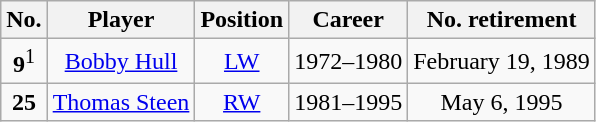<table class="wikitable sortable" style="text-align:center;">
<tr>
<th>No.</th>
<th>Player</th>
<th>Position</th>
<th>Career</th>
<th>No. retirement</th>
</tr>
<tr>
<td><strong>9</strong><sup>1</sup></td>
<td><a href='#'>Bobby Hull</a></td>
<td><a href='#'>LW</a></td>
<td>1972–1980</td>
<td>February 19, 1989</td>
</tr>
<tr>
<td><strong>25</strong></td>
<td><a href='#'>Thomas Steen</a></td>
<td><a href='#'>RW</a></td>
<td>1981–1995</td>
<td>May 6, 1995</td>
</tr>
</table>
